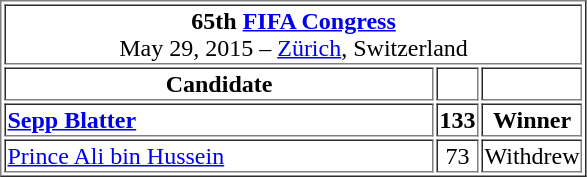<table border=1 >
<tr>
<td colspan=3 align=center><strong>65th <a href='#'>FIFA Congress</a></strong><br>May 29, 2015 – <a href='#'>Zürich</a>, Switzerland</td>
</tr>
<tr>
<th width=75%>Candidate</th>
<th align=center></th>
<th align=center></th>
</tr>
<tr>
<td> <strong><a href='#'>Sepp Blatter</a></strong></td>
<td align="center"><strong>133</strong></td>
<td align="center"><strong>Winner</strong></td>
</tr>
<tr>
<td> <a href='#'>Prince Ali bin Hussein</a></td>
<td align="center">73</td>
<td align="center">Withdrew</td>
</tr>
</table>
